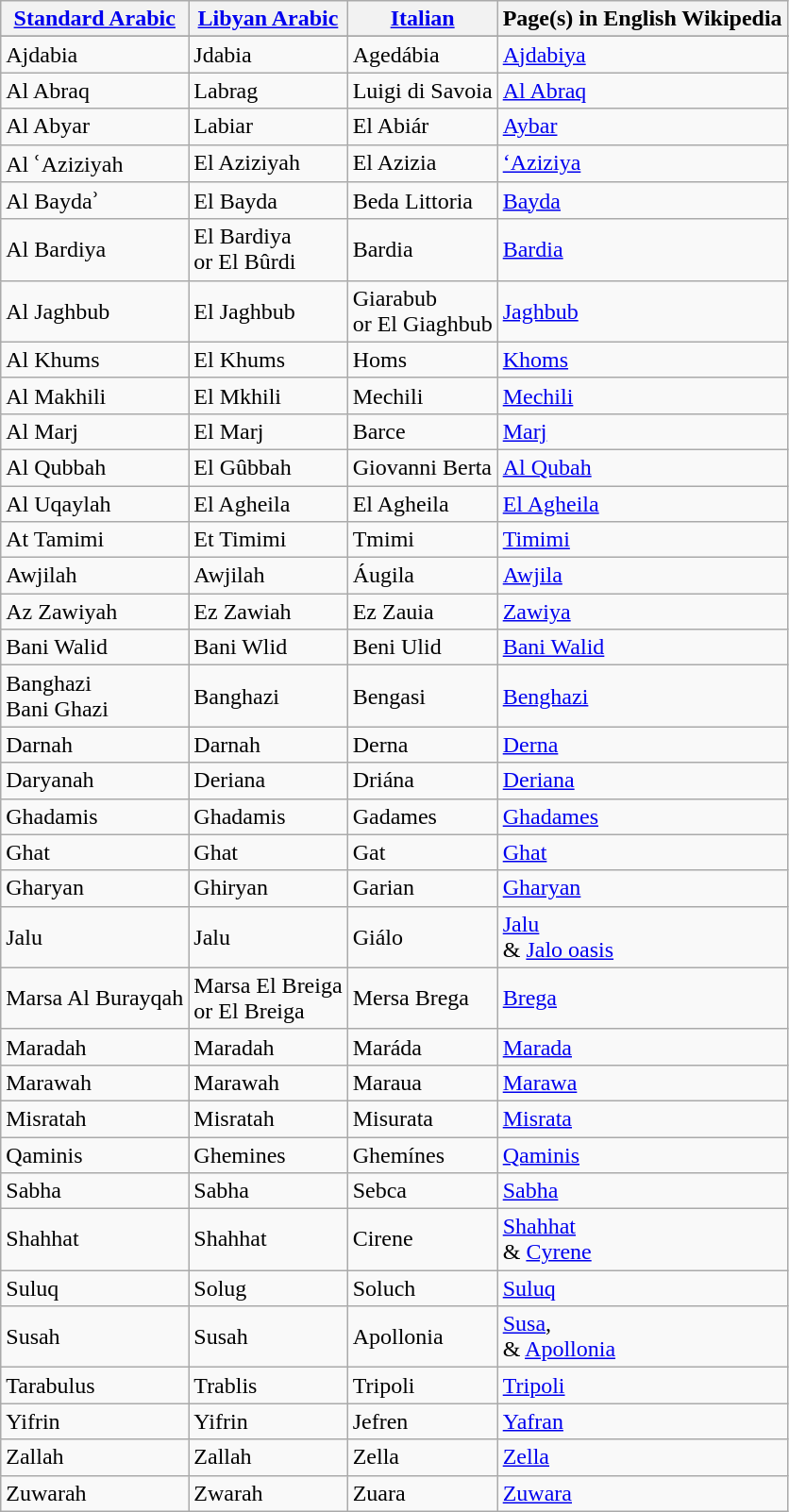<table class="wikitable">
<tr>
<th><a href='#'>Standard Arabic</a></th>
<th><a href='#'>Libyan Arabic</a></th>
<th><a href='#'>Italian</a></th>
<th>Page(s) in English Wikipedia</th>
</tr>
<tr>
</tr>
<tr>
<td>Ajdabia</td>
<td>Jdabia</td>
<td>Agedábia</td>
<td><a href='#'>Ajdabiya</a></td>
</tr>
<tr>
<td>Al Abraq</td>
<td>Labrag</td>
<td>Luigi di Savoia</td>
<td><a href='#'>Al Abraq</a></td>
</tr>
<tr>
<td>Al Abyar</td>
<td>Labiar</td>
<td>El Abiár</td>
<td><a href='#'>Aybar</a></td>
</tr>
<tr>
<td>Al ʿAziziyah</td>
<td>El Aziziyah</td>
<td>El Azizia</td>
<td><a href='#'>‘Aziziya</a></td>
</tr>
<tr>
<td>Al Baydaʾ</td>
<td>El Bayda</td>
<td>Beda Littoria</td>
<td><a href='#'>Bayda</a></td>
</tr>
<tr>
<td>Al Bardiya</td>
<td>El Bardiya<br>or El Bûrdi</td>
<td>Bardia</td>
<td><a href='#'>Bardia</a></td>
</tr>
<tr>
<td>Al Jaghbub</td>
<td>El Jaghbub</td>
<td>Giarabub<br>or El Giaghbub</td>
<td><a href='#'>Jaghbub</a></td>
</tr>
<tr>
<td>Al Khums</td>
<td>El Khums</td>
<td>Homs</td>
<td><a href='#'>Khoms</a></td>
</tr>
<tr>
<td>Al Makhili</td>
<td>El Mkhili</td>
<td>Mechili</td>
<td><a href='#'>Mechili</a></td>
</tr>
<tr>
<td>Al Marj</td>
<td>El Marj</td>
<td>Barce</td>
<td><a href='#'>Marj</a></td>
</tr>
<tr>
<td>Al Qubbah</td>
<td>El Gûbbah</td>
<td>Giovanni Berta</td>
<td><a href='#'>Al Qubah</a></td>
</tr>
<tr>
<td>Al Uqaylah</td>
<td>El Agheila</td>
<td>El Agheila</td>
<td><a href='#'>El Agheila</a></td>
</tr>
<tr>
<td>At Tamimi</td>
<td>Et Timimi</td>
<td>Tmimi</td>
<td><a href='#'>Timimi</a></td>
</tr>
<tr>
<td>Awjilah</td>
<td>Awjilah</td>
<td>Áugila</td>
<td><a href='#'>Awjila</a></td>
</tr>
<tr>
<td>Az Zawiyah</td>
<td>Ez Zawiah</td>
<td>Ez Zauia</td>
<td><a href='#'>Zawiya</a></td>
</tr>
<tr>
<td>Bani Walid</td>
<td>Bani Wlid</td>
<td>Beni Ulid</td>
<td><a href='#'>Bani Walid</a></td>
</tr>
<tr>
<td>Banghazi<br>Bani Ghazi</td>
<td>Banghazi</td>
<td>Bengasi</td>
<td><a href='#'>Benghazi</a></td>
</tr>
<tr>
<td>Darnah</td>
<td>Darnah</td>
<td>Derna</td>
<td><a href='#'>Derna</a></td>
</tr>
<tr>
<td>Daryanah</td>
<td>Deriana</td>
<td>Driána</td>
<td><a href='#'>Deriana</a></td>
</tr>
<tr>
<td>Ghadamis</td>
<td>Ghadamis</td>
<td>Gadames</td>
<td><a href='#'>Ghadames</a></td>
</tr>
<tr>
<td>Ghat</td>
<td>Ghat</td>
<td>Gat</td>
<td><a href='#'>Ghat</a></td>
</tr>
<tr>
<td>Gharyan</td>
<td>Ghiryan</td>
<td>Garian</td>
<td><a href='#'>Gharyan</a></td>
</tr>
<tr>
<td>Jalu</td>
<td>Jalu</td>
<td>Giálo</td>
<td><a href='#'>Jalu</a><br>& <a href='#'>Jalo oasis</a></td>
</tr>
<tr>
<td>Marsa Al Burayqah</td>
<td>Marsa El Breiga<br>or El Breiga</td>
<td>Mersa Brega</td>
<td><a href='#'>Brega</a></td>
</tr>
<tr>
<td>Maradah</td>
<td>Maradah</td>
<td>Maráda</td>
<td><a href='#'>Marada</a></td>
</tr>
<tr>
<td>Marawah</td>
<td>Marawah</td>
<td>Maraua</td>
<td><a href='#'>Marawa</a></td>
</tr>
<tr>
<td>Misratah</td>
<td>Misratah</td>
<td>Misurata</td>
<td><a href='#'>Misrata</a></td>
</tr>
<tr>
<td>Qaminis</td>
<td>Ghemines</td>
<td>Ghemínes</td>
<td><a href='#'>Qaminis</a></td>
</tr>
<tr>
<td>Sabha</td>
<td>Sabha</td>
<td>Sebca</td>
<td><a href='#'>Sabha</a></td>
</tr>
<tr>
<td>Shahhat</td>
<td>Shahhat</td>
<td>Cirene</td>
<td><a href='#'>Shahhat</a><br>& <a href='#'>Cyrene</a></td>
</tr>
<tr>
<td>Suluq</td>
<td>Solug</td>
<td>Soluch</td>
<td><a href='#'>Suluq</a></td>
</tr>
<tr>
<td>Susah</td>
<td>Susah</td>
<td>Apollonia</td>
<td><a href='#'>Susa</a>, <br>& <a href='#'>Apollonia</a></td>
</tr>
<tr>
<td>Tarabulus</td>
<td>Trablis</td>
<td>Tripoli</td>
<td><a href='#'>Tripoli</a></td>
</tr>
<tr>
<td>Yifrin</td>
<td>Yifrin</td>
<td>Jefren</td>
<td><a href='#'>Yafran</a></td>
</tr>
<tr>
<td>Zallah</td>
<td>Zallah</td>
<td>Zella</td>
<td><a href='#'>Zella</a></td>
</tr>
<tr>
<td>Zuwarah</td>
<td>Zwarah</td>
<td>Zuara</td>
<td><a href='#'>Zuwara</a></td>
</tr>
</table>
